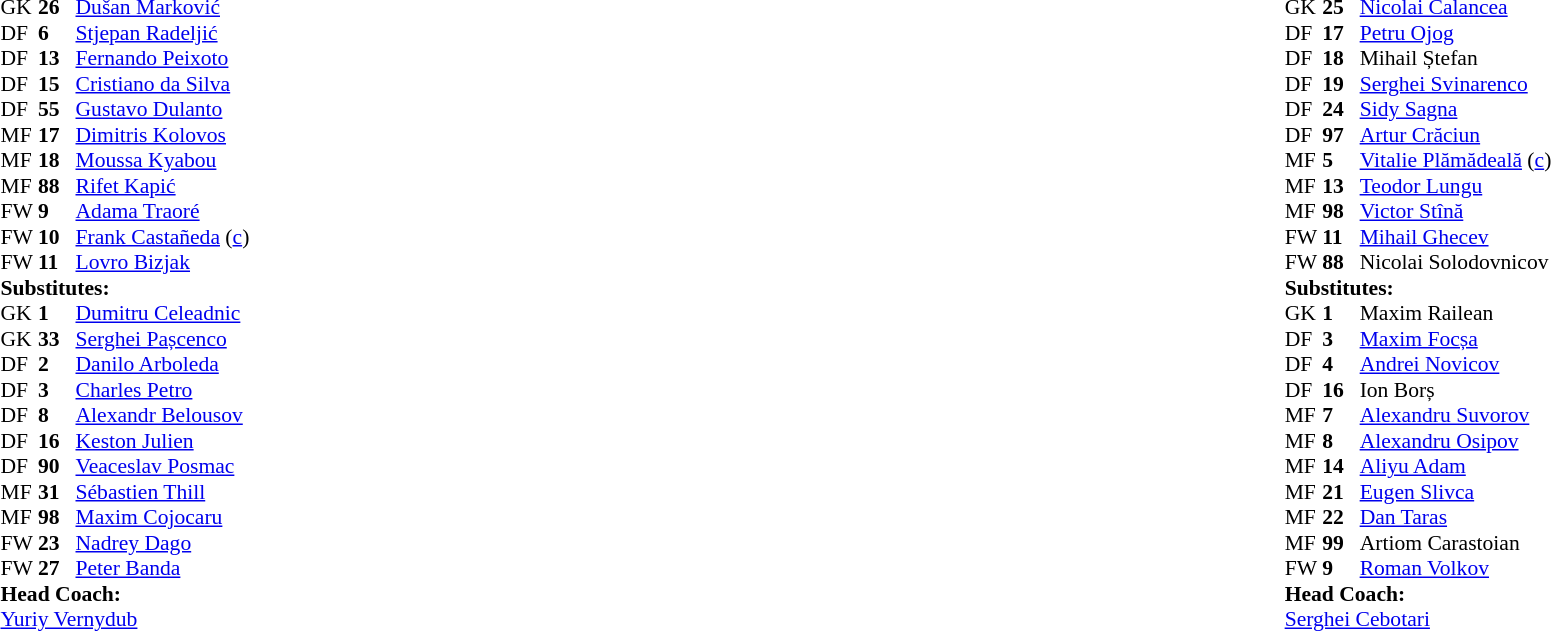<table style="width:100%">
<tr>
<td style="vertical-align:top; width:40%"><br><table style="font-size: 90%" cellspacing="0" cellpadding="0">
<tr>
<th width=25></th>
<th width=25></th>
</tr>
<tr>
<td>GK</td>
<td><strong>26</strong></td>
<td> <a href='#'>Dušan Marković</a></td>
</tr>
<tr>
<td>DF</td>
<td><strong>6</strong></td>
<td> <a href='#'>Stjepan Radeljić</a></td>
</tr>
<tr>
<td>DF</td>
<td><strong>13</strong></td>
<td> <a href='#'>Fernando Peixoto</a></td>
<td></td>
<td></td>
</tr>
<tr>
<td>DF</td>
<td><strong>15</strong></td>
<td> <a href='#'>Cristiano da Silva</a></td>
</tr>
<tr>
<td>DF</td>
<td><strong>55</strong></td>
<td> <a href='#'>Gustavo Dulanto</a></td>
</tr>
<tr>
<td>MF</td>
<td><strong>17</strong></td>
<td> <a href='#'>Dimitris Kolovos</a></td>
</tr>
<tr>
<td>MF</td>
<td><strong>18</strong></td>
<td> <a href='#'>Moussa Kyabou</a></td>
</tr>
<tr>
<td>MF</td>
<td><strong>88</strong></td>
<td> <a href='#'>Rifet Kapić</a></td>
<td></td>
<td></td>
</tr>
<tr>
<td>FW</td>
<td><strong>9</strong></td>
<td> <a href='#'>Adama Traoré</a></td>
</tr>
<tr>
<td>FW</td>
<td><strong>10</strong></td>
<td> <a href='#'>Frank Castañeda</a> (<a href='#'>c</a>)</td>
<td></td>
</tr>
<tr>
<td>FW</td>
<td><strong>11</strong></td>
<td> <a href='#'>Lovro Bizjak</a></td>
<td></td>
<td></td>
</tr>
<tr>
<td colspan=3><strong>Substitutes:</strong></td>
</tr>
<tr>
<td>GK</td>
<td><strong>1</strong></td>
<td> <a href='#'>Dumitru Celeadnic</a></td>
</tr>
<tr>
<td>GK</td>
<td><strong>33</strong></td>
<td> <a href='#'>Serghei Pașcenco</a></td>
</tr>
<tr>
<td>DF</td>
<td><strong>2</strong></td>
<td> <a href='#'>Danilo Arboleda</a></td>
</tr>
<tr>
<td>DF</td>
<td><strong>3</strong></td>
<td> <a href='#'>Charles Petro</a></td>
</tr>
<tr>
<td>DF</td>
<td><strong>8</strong></td>
<td> <a href='#'>Alexandr Belousov</a></td>
<td></td>
<td></td>
</tr>
<tr>
<td>DF</td>
<td><strong>16</strong></td>
<td> <a href='#'>Keston Julien</a></td>
</tr>
<tr>
<td>DF</td>
<td><strong>90</strong></td>
<td> <a href='#'>Veaceslav Posmac</a></td>
</tr>
<tr>
<td>MF</td>
<td><strong>31</strong></td>
<td> <a href='#'>Sébastien Thill</a></td>
<td></td>
<td></td>
</tr>
<tr>
<td>MF</td>
<td><strong>98</strong></td>
<td> <a href='#'>Maxim Cojocaru</a></td>
</tr>
<tr>
<td>FW</td>
<td><strong>23</strong></td>
<td> <a href='#'>Nadrey Dago</a></td>
<td></td>
<td></td>
</tr>
<tr>
<td>FW</td>
<td><strong>27</strong></td>
<td> <a href='#'>Peter Banda</a></td>
</tr>
<tr>
<td colspan=3><strong>Head Coach:</strong></td>
</tr>
<tr>
<td colspan=4> <a href='#'>Yuriy Vernydub</a></td>
</tr>
</table>
</td>
<td valign="top"></td>
<td style="vertical-align:top; width:50%"><br><table cellspacing="0" cellpadding="0" style="font-size:90%; margin:auto">
<tr>
<th width=25></th>
<th width=25></th>
</tr>
<tr>
<td>GK</td>
<td><strong>25</strong></td>
<td> <a href='#'>Nicolai Calancea</a></td>
</tr>
<tr>
<td>DF</td>
<td><strong>17</strong></td>
<td> <a href='#'>Petru Ojog</a></td>
</tr>
<tr>
<td>DF</td>
<td><strong>18</strong></td>
<td> Mihail Ștefan</td>
</tr>
<tr>
<td>DF</td>
<td><strong>19</strong></td>
<td> <a href='#'>Serghei Svinarenco</a></td>
<td></td>
<td></td>
</tr>
<tr>
<td>DF</td>
<td><strong>24</strong></td>
<td> <a href='#'>Sidy Sagna</a></td>
</tr>
<tr>
<td>DF</td>
<td><strong>97</strong></td>
<td> <a href='#'>Artur Crăciun</a></td>
<td></td>
</tr>
<tr>
<td>MF</td>
<td><strong>5</strong></td>
<td> <a href='#'>Vitalie Plămădeală</a> (<a href='#'>c</a>)</td>
<td></td>
<td></td>
</tr>
<tr>
<td>MF</td>
<td><strong>13</strong></td>
<td> <a href='#'>Teodor Lungu</a></td>
<td></td>
<td></td>
</tr>
<tr>
<td>MF</td>
<td><strong>98</strong></td>
<td> <a href='#'>Victor Stînă</a></td>
<td></td>
<td></td>
</tr>
<tr>
<td>FW</td>
<td><strong>11</strong></td>
<td> <a href='#'>Mihail Ghecev</a></td>
<td></td>
<td></td>
</tr>
<tr>
<td>FW</td>
<td><strong>88</strong></td>
<td> Nicolai Solodovnicov</td>
<td></td>
<td></td>
</tr>
<tr>
<td colspan=3><strong>Substitutes:</strong></td>
</tr>
<tr>
<td>GK</td>
<td><strong>1</strong></td>
<td> Maxim Railean</td>
</tr>
<tr>
<td>DF</td>
<td><strong>3</strong></td>
<td> <a href='#'>Maxim Focșa</a></td>
</tr>
<tr>
<td>DF</td>
<td><strong>4</strong></td>
<td> <a href='#'>Andrei Novicov</a></td>
</tr>
<tr>
<td>DF</td>
<td><strong>16</strong></td>
<td> Ion Borș</td>
</tr>
<tr>
<td>MF</td>
<td><strong>7</strong></td>
<td> <a href='#'>Alexandru Suvorov</a></td>
<td></td>
<td></td>
</tr>
<tr>
<td>MF</td>
<td><strong>8</strong></td>
<td> <a href='#'>Alexandru Osipov</a></td>
<td></td>
<td></td>
</tr>
<tr>
<td>MF</td>
<td><strong>14</strong></td>
<td> <a href='#'>Aliyu Adam</a></td>
<td></td>
<td></td>
</tr>
<tr>
<td>MF</td>
<td><strong>21</strong></td>
<td> <a href='#'>Eugen Slivca</a></td>
<td></td>
<td></td>
</tr>
<tr>
<td>MF</td>
<td><strong>22</strong></td>
<td> <a href='#'>Dan Taras</a></td>
<td></td>
<td></td>
</tr>
<tr>
<td>MF</td>
<td><strong>99</strong></td>
<td> Artiom Carastoian</td>
</tr>
<tr>
<td>FW</td>
<td><strong>9</strong></td>
<td> <a href='#'>Roman Volkov</a></td>
<td></td>
<td></td>
</tr>
<tr>
<td colspan=3><strong>Head Coach:</strong></td>
</tr>
<tr>
<td colspan=3> <a href='#'>Serghei Cebotari</a></td>
</tr>
</table>
</td>
</tr>
</table>
